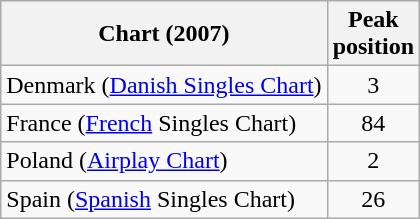<table class="wikitable sortable">
<tr>
<th align="center">Chart (2007)</th>
<th align="center">Peak<br>position</th>
</tr>
<tr>
<td align="left">Denmark (<a href='#'>Danish Singles Chart</a>)</td>
<td align="center">3</td>
</tr>
<tr>
<td align="left">France (<a href='#'>French</a> Singles Chart)</td>
<td align="center">84</td>
</tr>
<tr>
<td>Poland (<a href='#'>Airplay Chart</a>)</td>
<td style="text-align:center;">2</td>
</tr>
<tr>
<td align="left">Spain (<a href='#'>Spanish</a> Singles Chart)</td>
<td align="center">26</td>
</tr>
</table>
